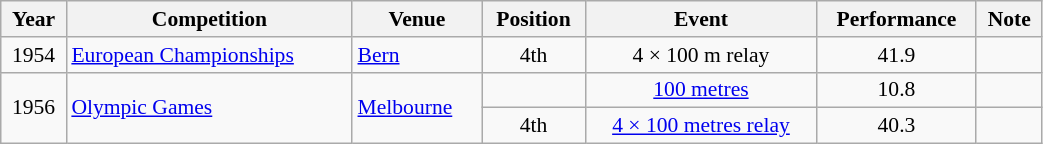<table class="wikitable" width=55% style="font-size:90%; text-align:center;">
<tr>
<th>Year</th>
<th>Competition</th>
<th>Venue</th>
<th>Position</th>
<th>Event</th>
<th>Performance</th>
<th>Note</th>
</tr>
<tr>
<td rowspan=1>1954</td>
<td rowspan=1 align=left><a href='#'>European Championships</a></td>
<td rowspan=1 align=left> <a href='#'>Bern</a></td>
<td>4th</td>
<td>4 × 100 m relay</td>
<td>41.9</td>
<td></td>
</tr>
<tr>
<td rowspan=2>1956</td>
<td rowspan=2 align=left><a href='#'>Olympic Games</a></td>
<td rowspan=2 align=left> <a href='#'>Melbourne</a></td>
<td></td>
<td><a href='#'>100 metres</a></td>
<td>10.8</td>
<td></td>
</tr>
<tr>
<td>4th</td>
<td><a href='#'>4 × 100 metres relay</a></td>
<td>40.3</td>
<td></td>
</tr>
</table>
